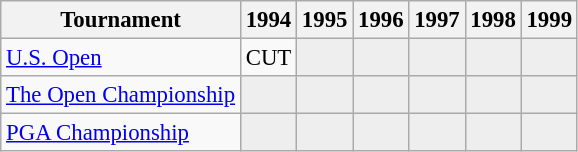<table class="wikitable" style="font-size:95%;text-align:center;">
<tr>
<th>Tournament</th>
<th>1994</th>
<th>1995</th>
<th>1996</th>
<th>1997</th>
<th>1998</th>
<th>1999</th>
</tr>
<tr>
<td align=left><a href='#'>U.S. Open</a></td>
<td>CUT</td>
<td style="background:#eeeeee;"></td>
<td style="background:#eeeeee;"></td>
<td style="background:#eeeeee;"></td>
<td style="background:#eeeeee;"></td>
<td style="background:#eeeeee;"></td>
</tr>
<tr>
<td align=left><a href='#'>The Open Championship</a></td>
<td style="background:#eeeeee;"></td>
<td style="background:#eeeeee;"></td>
<td style="background:#eeeeee;"></td>
<td style="background:#eeeeee;"></td>
<td style="background:#eeeeee;"></td>
<td style="background:#eeeeee;"></td>
</tr>
<tr>
<td align=left><a href='#'>PGA Championship</a></td>
<td style="background:#eeeeee;"></td>
<td style="background:#eeeeee;"></td>
<td style="background:#eeeeee;"></td>
<td style="background:#eeeeee;"></td>
<td style="background:#eeeeee;"></td>
<td style="background:#eeeeee;"></td>
</tr>
</table>
